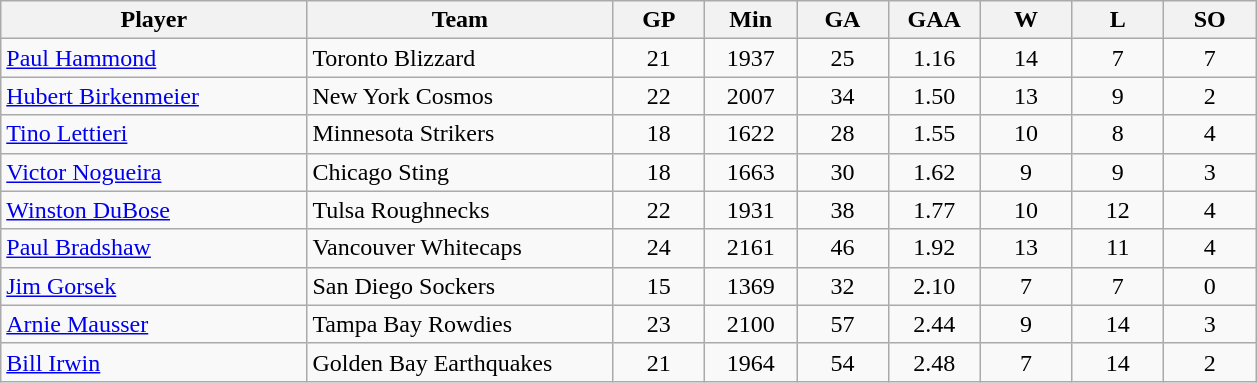<table class="wikitable">
<tr>
<th bgcolor="#DDDDFF" width="20%">Player</th>
<th bgcolor="#DDDDFF" width="20%">Team</th>
<th bgcolor="#DDDDFF" width="6%">GP</th>
<th bgcolor="#DDDDFF" width="6%">Min</th>
<th bgcolor="#DDDDFF" width="6%">GA</th>
<th bgcolor="#DDDDFF" width="6%">GAA</th>
<th bgcolor="#DDDDFF" width="6%">W</th>
<th bgcolor="#DDDDFF" width="6%">L</th>
<th bgcolor="#DDDDFF" width="6%">SO</th>
</tr>
<tr align=center>
<td align=left><a href='#'>Paul Hammond</a></td>
<td align=left>Toronto Blizzard</td>
<td>21</td>
<td>1937</td>
<td>25</td>
<td>1.16</td>
<td>14</td>
<td>7</td>
<td>7</td>
</tr>
<tr align=center>
<td align=left><a href='#'>Hubert Birkenmeier</a></td>
<td align=left>New York Cosmos</td>
<td>22</td>
<td>2007</td>
<td>34</td>
<td>1.50</td>
<td>13</td>
<td>9</td>
<td>2</td>
</tr>
<tr align=center>
<td align=left><a href='#'>Tino Lettieri</a></td>
<td align=left>Minnesota Strikers</td>
<td>18</td>
<td>1622</td>
<td>28</td>
<td>1.55</td>
<td>10</td>
<td>8</td>
<td>4</td>
</tr>
<tr align=center>
<td align=left><a href='#'>Victor Nogueira</a></td>
<td align=left>Chicago Sting</td>
<td>18</td>
<td>1663</td>
<td>30</td>
<td>1.62</td>
<td>9</td>
<td>9</td>
<td>3</td>
</tr>
<tr align=center>
<td align=left><a href='#'>Winston DuBose</a></td>
<td align=left>Tulsa Roughnecks</td>
<td>22</td>
<td>1931</td>
<td>38</td>
<td>1.77</td>
<td>10</td>
<td>12</td>
<td>4</td>
</tr>
<tr align=center>
<td align=left><a href='#'>Paul Bradshaw</a></td>
<td align=left>Vancouver Whitecaps</td>
<td>24</td>
<td>2161</td>
<td>46</td>
<td>1.92</td>
<td>13</td>
<td>11</td>
<td>4</td>
</tr>
<tr align=center>
<td align=left><a href='#'>Jim Gorsek</a></td>
<td align=left>San Diego Sockers</td>
<td>15</td>
<td>1369</td>
<td>32</td>
<td>2.10</td>
<td>7</td>
<td>7</td>
<td>0</td>
</tr>
<tr align=center>
<td align=left><a href='#'>Arnie Mausser</a></td>
<td align=left>Tampa Bay Rowdies</td>
<td>23</td>
<td>2100</td>
<td>57</td>
<td>2.44</td>
<td>9</td>
<td>14</td>
<td>3</td>
</tr>
<tr align=center>
<td align=left><a href='#'>Bill Irwin</a></td>
<td align=left>Golden Bay Earthquakes</td>
<td>21</td>
<td>1964</td>
<td>54</td>
<td>2.48</td>
<td>7</td>
<td>14</td>
<td>2</td>
</tr>
</table>
